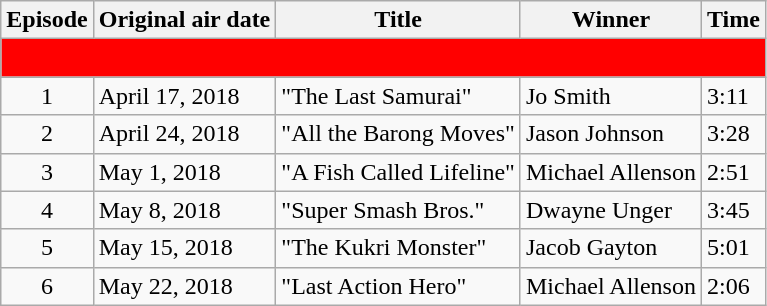<table class="wikitable">
<tr>
<th scope="col">Episode</th>
<th>Original air date</th>
<th scope="col">Title</th>
<th scope="col">Winner</th>
<th scope="col">Time</th>
</tr>
<tr>
<td colspan=5 style="background:red;"> </td>
</tr>
<tr>
<td align=center>1</td>
<td>April 17, 2018</td>
<td>"The Last Samurai"</td>
<td>Jo Smith</td>
<td>3:11</td>
</tr>
<tr>
<td align=center>2</td>
<td>April 24, 2018</td>
<td>"All the Barong Moves"</td>
<td>Jason Johnson</td>
<td>3:28</td>
</tr>
<tr>
<td align=center>3</td>
<td>May 1, 2018</td>
<td>"A Fish Called Lifeline"</td>
<td>Michael Allenson</td>
<td>2:51</td>
</tr>
<tr>
<td align=center>4</td>
<td>May 8, 2018</td>
<td>"Super Smash Bros."</td>
<td>Dwayne Unger</td>
<td>3:45</td>
</tr>
<tr>
<td align=center>5</td>
<td>May 15, 2018</td>
<td>"The Kukri Monster"</td>
<td>Jacob Gayton</td>
<td>5:01</td>
</tr>
<tr>
<td align=center>6</td>
<td>May 22, 2018</td>
<td>"Last Action Hero"</td>
<td>Michael Allenson</td>
<td>2:06</td>
</tr>
</table>
